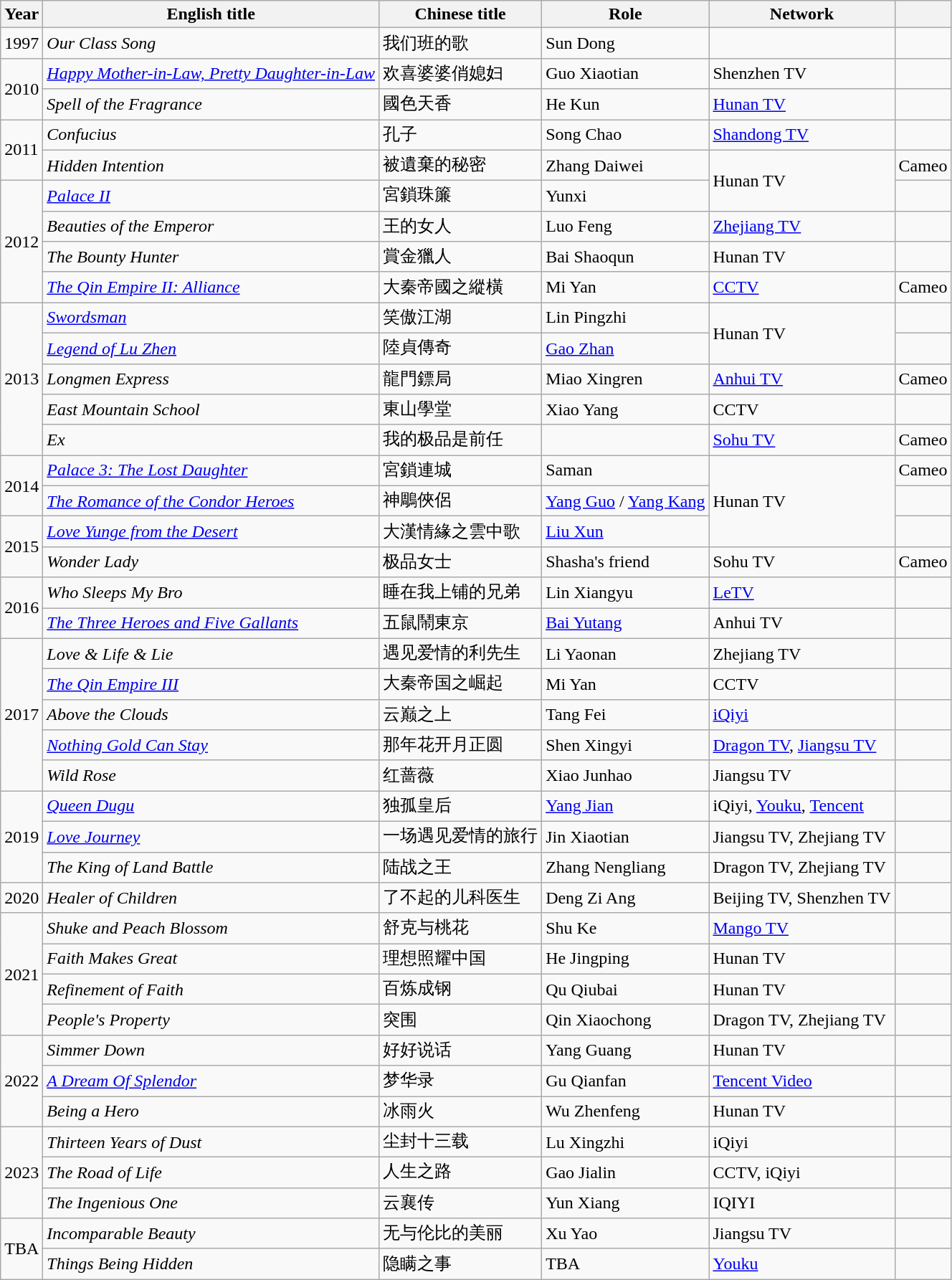<table class="wikitable sortable">
<tr>
<th>Year</th>
<th>English title</th>
<th>Chinese title</th>
<th>Role</th>
<th>Network</th>
<th class="unsortable"></th>
</tr>
<tr>
<td>1997</td>
<td><em>Our Class Song</em></td>
<td>我们班的歌</td>
<td>Sun Dong</td>
<td></td>
<td></td>
</tr>
<tr>
<td rowspan=2>2010</td>
<td><em><a href='#'>Happy Mother-in-Law, Pretty Daughter-in-Law</a></em></td>
<td>欢喜婆婆俏媳妇</td>
<td>Guo Xiaotian</td>
<td>Shenzhen TV</td>
<td></td>
</tr>
<tr>
<td><em>Spell of the Fragrance</em></td>
<td>國色天香</td>
<td>He Kun</td>
<td><a href='#'>Hunan TV</a></td>
<td></td>
</tr>
<tr>
<td rowspan=2>2011</td>
<td><em>Confucius</em></td>
<td>孔子</td>
<td>Song Chao</td>
<td><a href='#'>Shandong TV</a></td>
<td></td>
</tr>
<tr>
<td><em>Hidden Intention</em></td>
<td>被遺棄的秘密</td>
<td>Zhang Daiwei</td>
<td rowspan=2>Hunan TV</td>
<td>Cameo</td>
</tr>
<tr>
<td rowspan=4>2012</td>
<td><em><a href='#'>Palace II</a></em></td>
<td>宮鎖珠簾</td>
<td>Yunxi</td>
<td></td>
</tr>
<tr>
<td><em>Beauties of the Emperor</em></td>
<td>王的女人</td>
<td>Luo Feng</td>
<td><a href='#'>Zhejiang TV</a></td>
<td></td>
</tr>
<tr>
<td><em>The Bounty Hunter</em></td>
<td>賞金獵人</td>
<td>Bai Shaoqun</td>
<td>Hunan TV</td>
<td></td>
</tr>
<tr>
<td><em><a href='#'>The Qin Empire II: Alliance</a></em></td>
<td>大秦帝國之縱橫</td>
<td>Mi Yan</td>
<td><a href='#'>CCTV</a></td>
<td>Cameo</td>
</tr>
<tr>
<td rowspan=5>2013</td>
<td><em><a href='#'>Swordsman</a></em></td>
<td>笑傲江湖</td>
<td>Lin Pingzhi</td>
<td rowspan=2>Hunan TV</td>
<td></td>
</tr>
<tr>
<td><em><a href='#'>Legend of Lu Zhen</a></em></td>
<td>陸貞傳奇</td>
<td><a href='#'>Gao Zhan</a></td>
<td></td>
</tr>
<tr>
<td><em>Longmen Express</em></td>
<td>龍門鏢局</td>
<td>Miao Xingren</td>
<td><a href='#'>Anhui TV </a></td>
<td>Cameo</td>
</tr>
<tr>
<td><em>East Mountain School</em></td>
<td>東山學堂</td>
<td>Xiao Yang</td>
<td>CCTV</td>
<td></td>
</tr>
<tr>
<td><em>Ex</em></td>
<td>我的极品是前任</td>
<td></td>
<td><a href='#'>Sohu TV</a></td>
<td>Cameo</td>
</tr>
<tr>
<td rowspan=2>2014</td>
<td><em><a href='#'>Palace 3: The Lost Daughter</a></em></td>
<td>宮鎖連城</td>
<td>Saman</td>
<td rowspan=3>Hunan TV</td>
<td>Cameo</td>
</tr>
<tr>
<td><em><a href='#'>The Romance of the Condor Heroes</a></em></td>
<td>神鵰俠侶</td>
<td><a href='#'>Yang Guo</a> / <a href='#'>Yang Kang</a></td>
<td></td>
</tr>
<tr>
<td rowspan=2>2015</td>
<td><em><a href='#'>Love Yunge from the Desert</a></em></td>
<td>大漢情緣之雲中歌</td>
<td><a href='#'>Liu Xun</a></td>
<td></td>
</tr>
<tr>
<td><em>Wonder Lady</em></td>
<td>极品女士</td>
<td>Shasha's friend</td>
<td>Sohu TV</td>
<td>Cameo</td>
</tr>
<tr>
<td rowspan=2>2016</td>
<td><em>Who Sleeps My Bro</em></td>
<td>睡在我上铺的兄弟</td>
<td>Lin Xiangyu</td>
<td><a href='#'>LeTV</a></td>
<td></td>
</tr>
<tr>
<td><em><a href='#'>The Three Heroes and Five Gallants</a></em></td>
<td>五鼠鬧東京</td>
<td><a href='#'>Bai Yutang</a></td>
<td>Anhui TV</td>
<td></td>
</tr>
<tr>
<td rowspan=5>2017</td>
<td><em>Love & Life & Lie</em></td>
<td>遇见爱情的利先生</td>
<td>Li Yaonan</td>
<td>Zhejiang TV</td>
<td></td>
</tr>
<tr>
<td><em><a href='#'>The Qin Empire III</a></em></td>
<td>大秦帝国之崛起</td>
<td>Mi Yan</td>
<td>CCTV</td>
<td></td>
</tr>
<tr>
<td><em>Above the Clouds</em></td>
<td>云巅之上</td>
<td>Tang Fei</td>
<td><a href='#'>iQiyi</a></td>
<td></td>
</tr>
<tr>
<td><em><a href='#'>Nothing Gold Can Stay</a></em></td>
<td>那年花开月正圆</td>
<td>Shen Xingyi</td>
<td><a href='#'>Dragon TV</a>, <a href='#'>Jiangsu TV</a></td>
<td></td>
</tr>
<tr>
<td><em>Wild Rose</em></td>
<td>红蔷薇</td>
<td>Xiao Junhao</td>
<td>Jiangsu TV</td>
<td></td>
</tr>
<tr>
<td rowspan=3>2019</td>
<td><em><a href='#'>Queen Dugu</a></em></td>
<td>独孤皇后</td>
<td><a href='#'>Yang Jian</a></td>
<td>iQiyi, <a href='#'>Youku</a>, <a href='#'>Tencent</a></td>
<td></td>
</tr>
<tr>
<td><em><a href='#'>Love Journey</a></em></td>
<td>一场遇见爱情的旅行</td>
<td>Jin Xiaotian</td>
<td>Jiangsu TV, Zhejiang TV</td>
<td></td>
</tr>
<tr>
<td><em>The King of Land Battle</em></td>
<td>陆战之王</td>
<td>Zhang Nengliang</td>
<td>Dragon TV, Zhejiang TV</td>
<td></td>
</tr>
<tr>
<td>2020</td>
<td><em>Healer of Children</em></td>
<td>了不起的儿科医生</td>
<td>Deng Zi Ang</td>
<td>Beijing TV, Shenzhen TV</td>
<td></td>
</tr>
<tr>
<td rowspan=4>2021</td>
<td><em>Shuke and Peach Blossom</em></td>
<td>舒克与桃花</td>
<td>Shu Ke</td>
<td><a href='#'>Mango TV</a></td>
<td></td>
</tr>
<tr>
<td><em>Faith Makes Great</em></td>
<td>理想照耀中国</td>
<td>He Jingping</td>
<td>Hunan TV</td>
<td></td>
</tr>
<tr>
<td><em>Refinement of Faith</em></td>
<td>百炼成钢</td>
<td>Qu Qiubai</td>
<td>Hunan TV</td>
<td></td>
</tr>
<tr>
<td><em>People's Property</em></td>
<td>突围</td>
<td>Qin Xiaochong</td>
<td>Dragon TV, Zhejiang TV</td>
<td></td>
</tr>
<tr>
<td rowspan=3>2022</td>
<td><em>Simmer Down </em></td>
<td>好好说话</td>
<td>Yang Guang</td>
<td>Hunan TV</td>
<td></td>
</tr>
<tr>
<td><em><a href='#'>A Dream Of Splendor</a></em></td>
<td>梦华录</td>
<td>Gu Qianfan</td>
<td><a href='#'>Tencent Video</a></td>
<td></td>
</tr>
<tr>
<td><em>Being a Hero</em></td>
<td>冰雨火</td>
<td>Wu Zhenfeng</td>
<td>Hunan TV</td>
<td></td>
</tr>
<tr>
<td rowspan=3>2023</td>
<td><em>Thirteen Years of Dust</em></td>
<td>尘封十三载</td>
<td>Lu Xingzhi</td>
<td>iQiyi</td>
<td></td>
</tr>
<tr>
<td><em>The Road of Life</em></td>
<td>人生之路</td>
<td>Gao Jialin</td>
<td>CCTV, iQiyi</td>
<td></td>
</tr>
<tr>
<td><em>The Ingenious One</em></td>
<td>云襄传</td>
<td>Yun Xiang</td>
<td>IQIYI</td>
<td></td>
</tr>
<tr>
<td rowspan=2>TBA</td>
<td><em>Incomparable Beauty</em></td>
<td>无与伦比的美丽</td>
<td>Xu Yao</td>
<td>Jiangsu TV</td>
<td></td>
</tr>
<tr>
<td><em>Things Being Hidden</em></td>
<td>隐瞒之事</td>
<td>TBA</td>
<td><a href='#'>Youku</a></td>
<td></td>
</tr>
</table>
